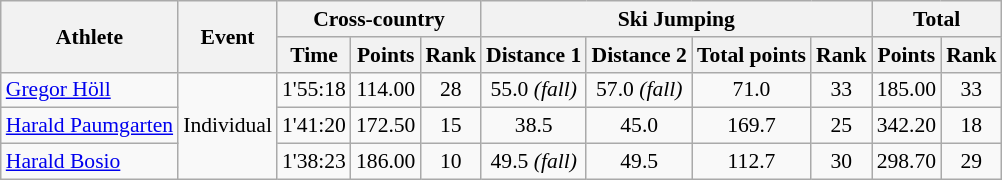<table class="wikitable" style="font-size:90%">
<tr>
<th rowspan="2">Athlete</th>
<th rowspan="2">Event</th>
<th colspan="3">Cross-country</th>
<th colspan="4">Ski Jumping</th>
<th colspan="2">Total</th>
</tr>
<tr>
<th>Time</th>
<th>Points</th>
<th>Rank</th>
<th>Distance 1</th>
<th>Distance 2</th>
<th>Total points</th>
<th>Rank</th>
<th>Points</th>
<th>Rank</th>
</tr>
<tr>
<td><a href='#'>Gregor Höll</a></td>
<td rowspan="3">Individual</td>
<td align="center">1'55:18</td>
<td align="center">114.00</td>
<td align="center">28</td>
<td align="center">55.0 <em>(fall)</em></td>
<td align="center">57.0 <em>(fall)</em></td>
<td align="center">71.0</td>
<td align="center">33</td>
<td align="center">185.00</td>
<td align="center">33</td>
</tr>
<tr>
<td><a href='#'>Harald Paumgarten</a></td>
<td align="center">1'41:20</td>
<td align="center">172.50</td>
<td align="center">15</td>
<td align="center">38.5</td>
<td align="center">45.0</td>
<td align="center">169.7</td>
<td align="center">25</td>
<td align="center">342.20</td>
<td align="center">18</td>
</tr>
<tr>
<td><a href='#'>Harald Bosio</a></td>
<td align="center">1'38:23</td>
<td align="center">186.00</td>
<td align="center">10</td>
<td align="center">49.5 <em>(fall)</em></td>
<td align="center">49.5</td>
<td align="center">112.7</td>
<td align="center">30</td>
<td align="center">298.70</td>
<td align="center">29</td>
</tr>
</table>
